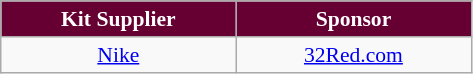<table class="wikitable"  style="text-align:center; font-size:90%; ">
<tr>
<th style="background:#660033;color:#FFFFFF; width:150px;">Kit Supplier</th>
<th style="background:#660033;color:#FFFFFF; width:150px;">Sponsor</th>
</tr>
<tr>
<td><a href='#'>Nike</a></td>
<td><a href='#'>32Red.com</a></td>
</tr>
</table>
